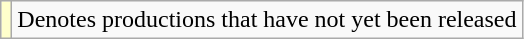<table class="wikitable">
<tr>
<td style="background:#FFFFCC;"></td>
<td>Denotes productions that have not yet been released</td>
</tr>
</table>
